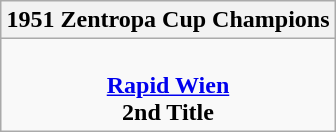<table class=wikitable style="text-align:center; margin:auto">
<tr>
<th>1951 Zentropa Cup Champions</th>
</tr>
<tr>
<td> <br> <strong><a href='#'>Rapid Wien</a></strong> <br> <strong>2nd Title</strong></td>
</tr>
</table>
